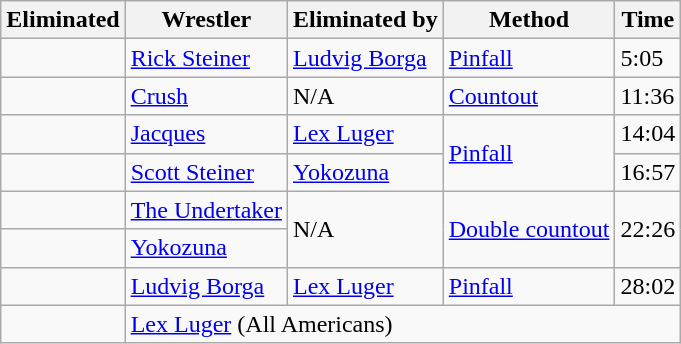<table class="wikitable sortable">
<tr>
<th>Eliminated</th>
<th>Wrestler</th>
<th>Eliminated by</th>
<th>Method</th>
<th>Time</th>
</tr>
<tr>
<td></td>
<td><a href='#'>Rick Steiner</a></td>
<td><a href='#'>Ludvig Borga</a></td>
<td><a href='#'>Pinfall</a></td>
<td>5:05</td>
</tr>
<tr>
<td></td>
<td><a href='#'>Crush</a></td>
<td>N/A</td>
<td><a href='#'>Countout</a></td>
<td>11:36</td>
</tr>
<tr>
<td></td>
<td><a href='#'>Jacques</a></td>
<td><a href='#'>Lex Luger</a></td>
<td rowspan="2"><a href='#'>Pinfall</a></td>
<td>14:04</td>
</tr>
<tr>
<td></td>
<td><a href='#'>Scott Steiner</a></td>
<td><a href='#'>Yokozuna</a></td>
<td>16:57</td>
</tr>
<tr>
<td></td>
<td><a href='#'>The Undertaker</a></td>
<td rowspan="2">N/A<br></td>
<td rowspan="2"><a href='#'>Double countout</a></td>
<td rowspan="2">22:26</td>
</tr>
<tr>
<td></td>
<td><a href='#'>Yokozuna</a></td>
</tr>
<tr>
<td></td>
<td><a href='#'>Ludvig Borga</a></td>
<td><a href='#'>Lex Luger</a></td>
<td><a href='#'>Pinfall</a></td>
<td>28:02</td>
</tr>
<tr>
<td></td>
<td colspan="4"><a href='#'>Lex Luger</a> (All Americans)</td>
</tr>
</table>
